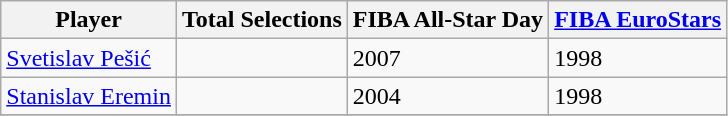<table | class="wikitable sortable">
<tr>
<th>Player</th>
<th>Total Selections</th>
<th>FIBA All-Star Day</th>
<th><a href='#'>FIBA EuroStars</a></th>
</tr>
<tr>
<td>  <a href='#'>Svetislav Pešić</a></td>
<td></td>
<td>2007</td>
<td>1998</td>
</tr>
<tr>
<td> <a href='#'>Stanislav Eremin</a></td>
<td></td>
<td>2004</td>
<td>1998</td>
</tr>
<tr>
</tr>
</table>
